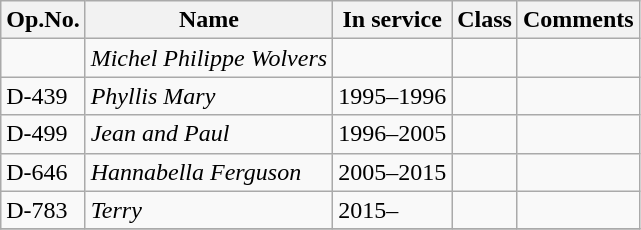<table class="wikitable">
<tr>
<th>Op.No.</th>
<th>Name</th>
<th>In service</th>
<th>Class</th>
<th>Comments</th>
</tr>
<tr>
<td></td>
<td><em>Michel Philippe Wolvers</em></td>
<td></td>
<td></td>
<td></td>
</tr>
<tr>
<td>D-439</td>
<td><em>Phyllis Mary</em></td>
<td>1995–1996</td>
<td></td>
<td></td>
</tr>
<tr>
<td>D-499</td>
<td><em>Jean and Paul</em></td>
<td>1996–2005</td>
<td></td>
<td></td>
</tr>
<tr>
<td>D-646</td>
<td><em>Hannabella Ferguson</em></td>
<td>2005–2015</td>
<td></td>
<td></td>
</tr>
<tr>
<td>D-783</td>
<td><em>Terry</em></td>
<td>2015–</td>
<td></td>
<td></td>
</tr>
<tr>
</tr>
</table>
